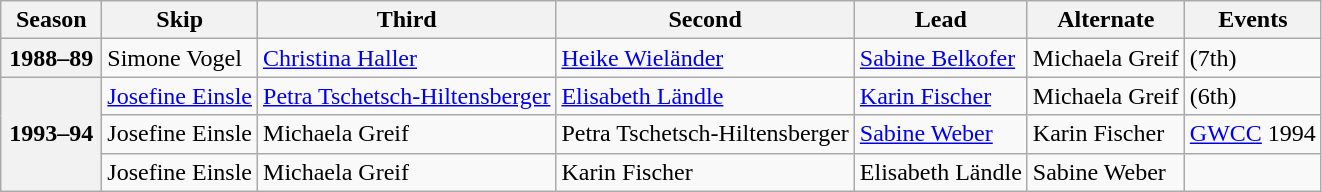<table class="wikitable">
<tr>
<th scope="col" width=60>Season</th>
<th scope="col">Skip</th>
<th scope="col">Third</th>
<th scope="col">Second</th>
<th scope="col">Lead</th>
<th scope="col">Alternate</th>
<th scope="col">Events</th>
</tr>
<tr>
<th scope="row">1988–89</th>
<td>Simone Vogel</td>
<td><a href='#'>Christina Haller</a></td>
<td><a href='#'>Heike Wieländer</a></td>
<td><a href='#'>Sabine Belkofer</a></td>
<td>Michaela Greif</td>
<td> (7th)</td>
</tr>
<tr>
<th scope="row" rowspan=3>1993–94</th>
<td><a href='#'>Josefine Einsle</a></td>
<td><a href='#'>Petra Tschetsch-Hiltensberger</a></td>
<td><a href='#'>Elisabeth Ländle</a></td>
<td><a href='#'>Karin Fischer</a></td>
<td>Michaela Greif</td>
<td> (6th)</td>
</tr>
<tr>
<td>Josefine Einsle</td>
<td>Michaela Greif</td>
<td>Petra Tschetsch-Hiltensberger</td>
<td><a href='#'>Sabine Weber</a></td>
<td>Karin Fischer</td>
<td><a href='#'>GWCC</a> 1994 </td>
</tr>
<tr>
<td>Josefine Einsle</td>
<td>Michaela Greif</td>
<td>Karin Fischer</td>
<td>Elisabeth Ländle</td>
<td>Sabine Weber</td>
<td> </td>
</tr>
</table>
